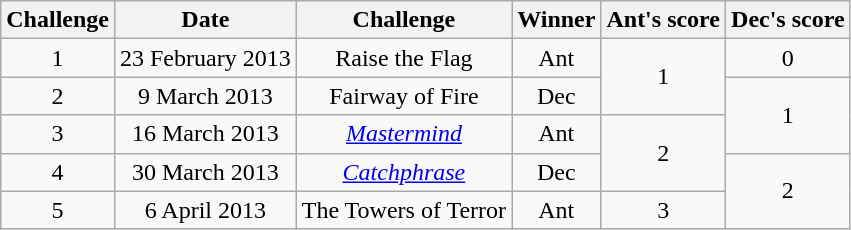<table class="wikitable" style="text-align:center">
<tr>
<th>Challenge</th>
<th>Date</th>
<th>Challenge</th>
<th>Winner</th>
<th>Ant's score</th>
<th>Dec's score</th>
</tr>
<tr>
<td>1</td>
<td>23 February 2013</td>
<td>Raise the Flag</td>
<td>Ant</td>
<td rowspan=2>1</td>
<td>0</td>
</tr>
<tr>
<td>2</td>
<td>9 March 2013</td>
<td>Fairway of Fire</td>
<td>Dec</td>
<td rowspan=2>1</td>
</tr>
<tr>
<td>3</td>
<td>16 March 2013</td>
<td><em><a href='#'>Mastermind</a></em></td>
<td>Ant</td>
<td rowspan=2>2</td>
</tr>
<tr>
<td>4</td>
<td>30 March 2013</td>
<td><em><a href='#'>Catchphrase</a></em></td>
<td>Dec</td>
<td rowspan=2>2</td>
</tr>
<tr>
<td>5</td>
<td>6 April 2013</td>
<td>The Towers of Terror</td>
<td>Ant</td>
<td>3</td>
</tr>
</table>
